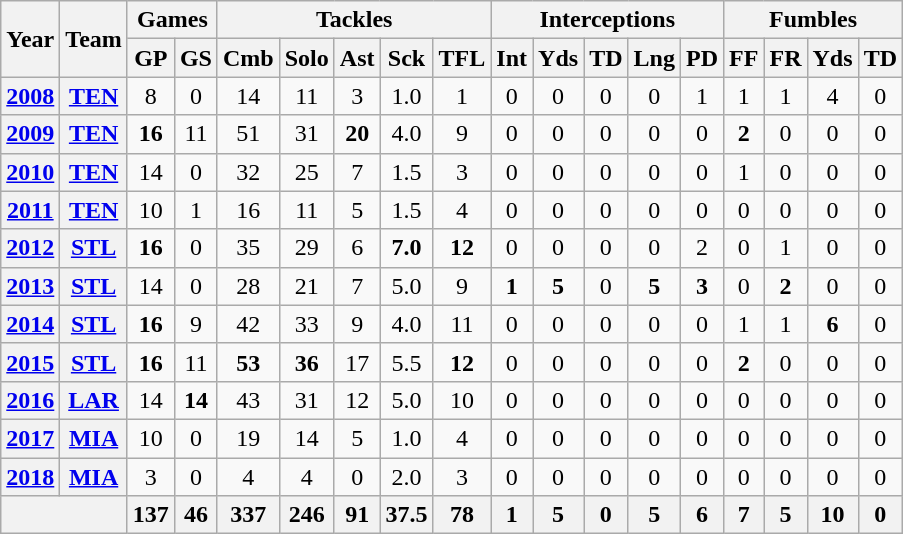<table class="wikitable" style="text-align:center">
<tr>
<th rowspan="2">Year</th>
<th rowspan="2">Team</th>
<th colspan="2">Games</th>
<th colspan="5">Tackles</th>
<th colspan="5">Interceptions</th>
<th colspan="4">Fumbles</th>
</tr>
<tr>
<th>GP</th>
<th>GS</th>
<th>Cmb</th>
<th>Solo</th>
<th>Ast</th>
<th>Sck</th>
<th>TFL</th>
<th>Int</th>
<th>Yds</th>
<th>TD</th>
<th>Lng</th>
<th>PD</th>
<th>FF</th>
<th>FR</th>
<th>Yds</th>
<th>TD</th>
</tr>
<tr>
<th><a href='#'>2008</a></th>
<th><a href='#'>TEN</a></th>
<td>8</td>
<td>0</td>
<td>14</td>
<td>11</td>
<td>3</td>
<td>1.0</td>
<td>1</td>
<td>0</td>
<td>0</td>
<td>0</td>
<td>0</td>
<td>1</td>
<td>1</td>
<td>1</td>
<td>4</td>
<td>0</td>
</tr>
<tr>
<th><a href='#'>2009</a></th>
<th><a href='#'>TEN</a></th>
<td><strong>16</strong></td>
<td>11</td>
<td>51</td>
<td>31</td>
<td><strong>20</strong></td>
<td>4.0</td>
<td>9</td>
<td>0</td>
<td>0</td>
<td>0</td>
<td>0</td>
<td>0</td>
<td><strong>2</strong></td>
<td>0</td>
<td>0</td>
<td>0</td>
</tr>
<tr>
<th><a href='#'>2010</a></th>
<th><a href='#'>TEN</a></th>
<td>14</td>
<td>0</td>
<td>32</td>
<td>25</td>
<td>7</td>
<td>1.5</td>
<td>3</td>
<td>0</td>
<td>0</td>
<td>0</td>
<td>0</td>
<td>0</td>
<td>1</td>
<td>0</td>
<td>0</td>
<td>0</td>
</tr>
<tr>
<th><a href='#'>2011</a></th>
<th><a href='#'>TEN</a></th>
<td>10</td>
<td>1</td>
<td>16</td>
<td>11</td>
<td>5</td>
<td>1.5</td>
<td>4</td>
<td>0</td>
<td>0</td>
<td>0</td>
<td>0</td>
<td>0</td>
<td>0</td>
<td>0</td>
<td>0</td>
<td>0</td>
</tr>
<tr>
<th><a href='#'>2012</a></th>
<th><a href='#'>STL</a></th>
<td><strong>16</strong></td>
<td>0</td>
<td>35</td>
<td>29</td>
<td>6</td>
<td><strong>7.0</strong></td>
<td><strong>12</strong></td>
<td>0</td>
<td>0</td>
<td>0</td>
<td>0</td>
<td>2</td>
<td>0</td>
<td>1</td>
<td>0</td>
<td>0</td>
</tr>
<tr>
<th><a href='#'>2013</a></th>
<th><a href='#'>STL</a></th>
<td>14</td>
<td>0</td>
<td>28</td>
<td>21</td>
<td>7</td>
<td>5.0</td>
<td>9</td>
<td><strong>1</strong></td>
<td><strong>5</strong></td>
<td>0</td>
<td><strong>5</strong></td>
<td><strong>3</strong></td>
<td>0</td>
<td><strong>2</strong></td>
<td>0</td>
<td>0</td>
</tr>
<tr>
<th><a href='#'>2014</a></th>
<th><a href='#'>STL</a></th>
<td><strong>16</strong></td>
<td>9</td>
<td>42</td>
<td>33</td>
<td>9</td>
<td>4.0</td>
<td>11</td>
<td>0</td>
<td>0</td>
<td>0</td>
<td>0</td>
<td>0</td>
<td>1</td>
<td>1</td>
<td><strong>6</strong></td>
<td>0</td>
</tr>
<tr>
<th><a href='#'>2015</a></th>
<th><a href='#'>STL</a></th>
<td><strong>16</strong></td>
<td>11</td>
<td><strong>53</strong></td>
<td><strong>36</strong></td>
<td>17</td>
<td>5.5</td>
<td><strong>12</strong></td>
<td>0</td>
<td>0</td>
<td>0</td>
<td>0</td>
<td>0</td>
<td><strong>2</strong></td>
<td>0</td>
<td>0</td>
<td>0</td>
</tr>
<tr>
<th><a href='#'>2016</a></th>
<th><a href='#'>LAR</a></th>
<td>14</td>
<td><strong>14</strong></td>
<td>43</td>
<td>31</td>
<td>12</td>
<td>5.0</td>
<td>10</td>
<td>0</td>
<td>0</td>
<td>0</td>
<td>0</td>
<td>0</td>
<td>0</td>
<td>0</td>
<td>0</td>
<td>0</td>
</tr>
<tr>
<th><a href='#'>2017</a></th>
<th><a href='#'>MIA</a></th>
<td>10</td>
<td>0</td>
<td>19</td>
<td>14</td>
<td>5</td>
<td>1.0</td>
<td>4</td>
<td>0</td>
<td>0</td>
<td>0</td>
<td>0</td>
<td>0</td>
<td>0</td>
<td>0</td>
<td>0</td>
<td>0</td>
</tr>
<tr>
<th><a href='#'>2018</a></th>
<th><a href='#'>MIA</a></th>
<td>3</td>
<td>0</td>
<td>4</td>
<td>4</td>
<td>0</td>
<td>2.0</td>
<td>3</td>
<td>0</td>
<td>0</td>
<td>0</td>
<td>0</td>
<td>0</td>
<td>0</td>
<td>0</td>
<td>0</td>
<td>0</td>
</tr>
<tr>
<th colspan="2"></th>
<th>137</th>
<th>46</th>
<th>337</th>
<th>246</th>
<th>91</th>
<th>37.5</th>
<th>78</th>
<th>1</th>
<th>5</th>
<th>0</th>
<th>5</th>
<th>6</th>
<th>7</th>
<th>5</th>
<th>10</th>
<th>0</th>
</tr>
</table>
